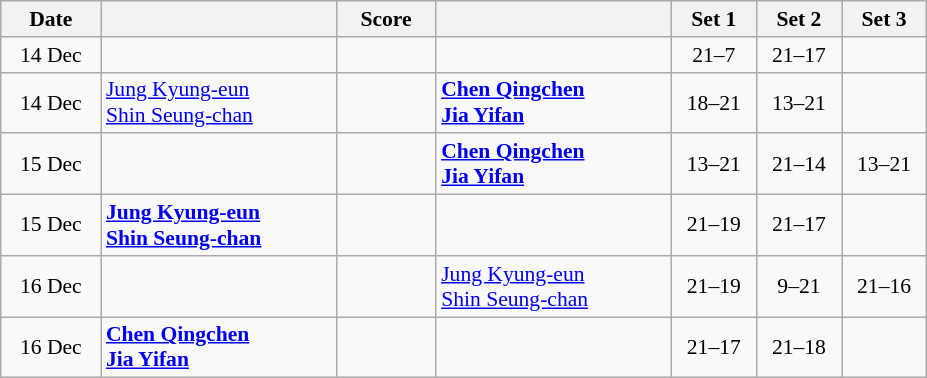<table class="wikitable" style="text-align: center; font-size:90% ">
<tr>
<th width="60">Date</th>
<th align="right" width="150"></th>
<th width="60">Score</th>
<th align="left" width="150"></th>
<th width="50">Set 1</th>
<th width="50">Set 2</th>
<th width="50">Set 3</th>
</tr>
<tr>
<td>14 Dec</td>
<td align=left><strong></strong></td>
<td align=center></td>
<td align=left></td>
<td>21–7</td>
<td>21–17</td>
<td></td>
</tr>
<tr>
<td>14 Dec</td>
<td align=left> <a href='#'>Jung Kyung-eun</a><br> <a href='#'>Shin Seung-chan</a></td>
<td align=center></td>
<td align=left><strong> <a href='#'>Chen Qingchen</a><br> <a href='#'>Jia Yifan</a></strong></td>
<td>18–21</td>
<td>13–21</td>
<td></td>
</tr>
<tr>
<td>15 Dec</td>
<td align=left></td>
<td align=center></td>
<td align=left><strong> <a href='#'>Chen Qingchen</a><br> <a href='#'>Jia Yifan</a></strong></td>
<td>13–21</td>
<td>21–14</td>
<td>13–21</td>
</tr>
<tr>
<td>15 Dec</td>
<td align=left><strong> <a href='#'>Jung Kyung-eun</a><br> <a href='#'>Shin Seung-chan</a></strong></td>
<td align=center></td>
<td align=left></td>
<td>21–19</td>
<td>21–17</td>
<td></td>
</tr>
<tr>
<td>16 Dec</td>
<td align=left><strong></strong></td>
<td align=center></td>
<td align=left> <a href='#'>Jung Kyung-eun</a><br> <a href='#'>Shin Seung-chan</a></td>
<td>21–19</td>
<td>9–21</td>
<td>21–16</td>
</tr>
<tr>
<td>16 Dec</td>
<td align=left><strong> <a href='#'>Chen Qingchen</a><br> <a href='#'>Jia Yifan</a></strong></td>
<td align=center></td>
<td align=left></td>
<td>21–17</td>
<td>21–18</td>
<td></td>
</tr>
</table>
